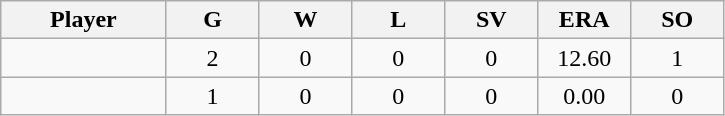<table class="wikitable sortable">
<tr>
<th bgcolor="#DDDDFF" width="16%">Player</th>
<th bgcolor="#DDDDFF" width="9%">G</th>
<th bgcolor="#DDDDFF" width="9%">W</th>
<th bgcolor="#DDDDFF" width="9%">L</th>
<th bgcolor="#DDDDFF" width="9%">SV</th>
<th bgcolor="#DDDDFF" width="9%">ERA</th>
<th bgcolor="#DDDDFF" width="9%">SO</th>
</tr>
<tr align="center">
<td></td>
<td>2</td>
<td>0</td>
<td>0</td>
<td>0</td>
<td>12.60</td>
<td>1</td>
</tr>
<tr align="center">
<td></td>
<td>1</td>
<td>0</td>
<td>0</td>
<td>0</td>
<td>0.00</td>
<td>0</td>
</tr>
</table>
